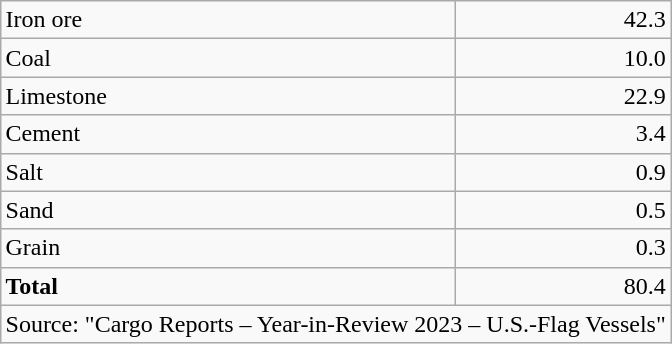<table class="wikitable" style="float:right;margin:1em;clear:right;">
<tr>
<td>Iron ore</td>
<td style="text-align:right;">42.3</td>
</tr>
<tr>
<td>Coal</td>
<td style="text-align:right;">10.0</td>
</tr>
<tr>
<td>Limestone</td>
<td style="text-align:right;">22.9</td>
</tr>
<tr>
<td>Cement</td>
<td style="text-align:right;">3.4</td>
</tr>
<tr>
<td>Salt</td>
<td style="text-align:right;">0.9</td>
</tr>
<tr>
<td>Sand</td>
<td style="text-align:right;">0.5</td>
</tr>
<tr>
<td>Grain</td>
<td style="text-align:right;">0.3</td>
</tr>
<tr>
<td><strong>Total</strong></td>
<td style="text-align:right;">80.4</td>
</tr>
<tr>
<td colspan=2>Source: "Cargo Reports – Year-in-Review 2023 – U.S.-Flag Vessels"</td>
</tr>
</table>
